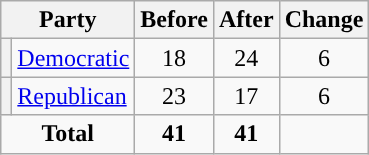<table class="wikitable" style="text-align:center;">
<tr>
<th colspan="2">Party</th>
<th>Before</th>
<th>After</th>
<th>Change</th>
</tr>
<tr>
<th style="background-color:"></th>
<td style="text-align:left;"><a href='#'>Democratic</a></td>
<td>18</td>
<td>24</td>
<td> 6</td>
</tr>
<tr>
<th style="background-color:"></th>
<td style="text-align:left;"><a href='#'>Republican</a></td>
<td>23</td>
<td>17</td>
<td> 6</td>
</tr>
<tr>
<td colspan="2"><strong>Total</strong></td>
<td><strong>41</strong></td>
<td><strong>41</strong></td>
<td></td>
</tr>
</table>
